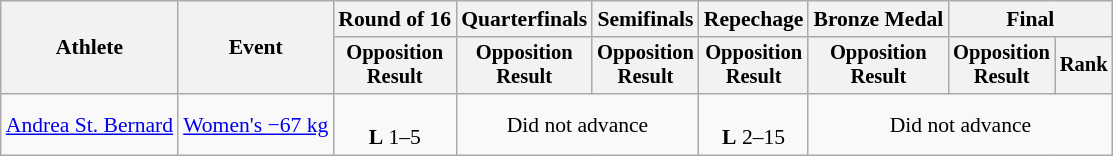<table class="wikitable" border="1" style="font-size:90%">
<tr>
<th rowspan="2">Athlete</th>
<th rowspan="2">Event</th>
<th>Round of 16</th>
<th>Quarterfinals</th>
<th>Semifinals</th>
<th>Repechage</th>
<th>Bronze Medal</th>
<th colspan=2>Final</th>
</tr>
<tr style="font-size:95%">
<th>Opposition<br>Result</th>
<th>Opposition<br>Result</th>
<th>Opposition<br>Result</th>
<th>Opposition<br>Result</th>
<th>Opposition<br>Result</th>
<th>Opposition<br>Result</th>
<th>Rank</th>
</tr>
<tr align=center>
<td align=left><a href='#'>Andrea St. Bernard</a></td>
<td align=left><a href='#'>Women's −67 kg</a></td>
<td><br><strong>L</strong> 1–5</td>
<td colspan=2>Did not advance</td>
<td><br><strong>L</strong> 2–15</td>
<td colspan=3>Did not advance</td>
</tr>
</table>
